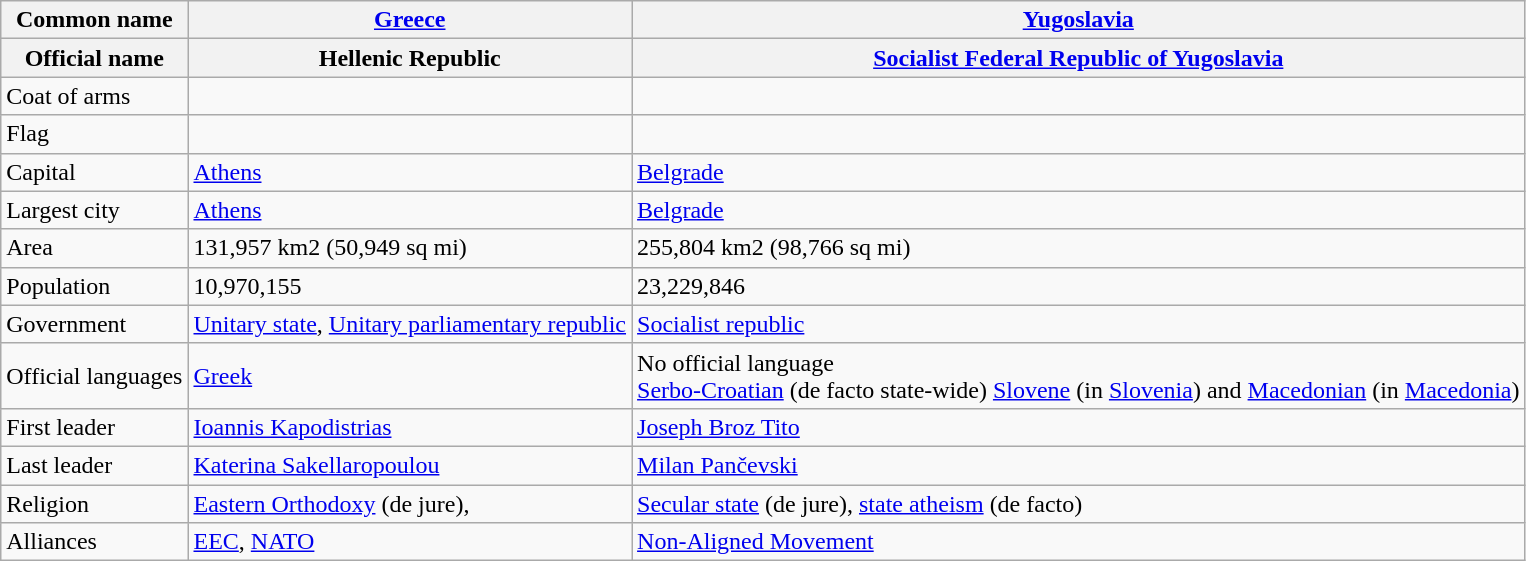<table class="wikitable">
<tr>
<th>Common name</th>
<th><a href='#'>Greece</a></th>
<th><a href='#'>Yugoslavia</a></th>
</tr>
<tr>
<th>Official name</th>
<th>Hellenic Republic</th>
<th><a href='#'>Socialist Federal Republic of Yugoslavia</a></th>
</tr>
<tr>
<td>Coat of arms</td>
<td></td>
<td></td>
</tr>
<tr>
<td>Flag</td>
<td></td>
<td></td>
</tr>
<tr>
<td>Capital</td>
<td><a href='#'>Athens</a></td>
<td><a href='#'>Belgrade</a></td>
</tr>
<tr>
<td>Largest city</td>
<td><a href='#'>Athens</a></td>
<td><a href='#'>Belgrade</a></td>
</tr>
<tr>
<td>Area</td>
<td>131,957 km2 (50,949 sq mi)</td>
<td>255,804 km2 (98,766 sq mi)</td>
</tr>
<tr>
<td>Population</td>
<td>10,970,155</td>
<td>23,229,846</td>
</tr>
<tr>
<td>Government</td>
<td><a href='#'>Unitary state</a>, <a href='#'>Unitary parliamentary republic</a></td>
<td><a href='#'>Socialist republic</a></td>
</tr>
<tr>
<td>Official languages</td>
<td><a href='#'>Greek</a></td>
<td>No official language<br><a href='#'>Serbo-Croatian</a> (de facto state-wide) <a href='#'>Slovene</a> (in <a href='#'>Slovenia</a>) and <a href='#'>Macedonian</a> (in <a href='#'>Macedonia</a>)</td>
</tr>
<tr>
<td>First leader</td>
<td><a href='#'>Ioannis Kapodistrias</a></td>
<td><a href='#'>Joseph Broz Tito</a></td>
</tr>
<tr>
<td>Last leader</td>
<td><a href='#'>Katerina Sakellaropoulou</a></td>
<td><a href='#'>Milan Pančevski</a></td>
</tr>
<tr>
<td>Religion</td>
<td><a href='#'>Eastern Orthodoxy</a> (de jure),</td>
<td><a href='#'>Secular state</a> (de jure), <a href='#'>state atheism</a> (de facto)</td>
</tr>
<tr>
<td>Alliances</td>
<td><a href='#'>EEC</a>, <a href='#'>NATO</a></td>
<td><a href='#'>Non-Aligned Movement</a></td>
</tr>
</table>
